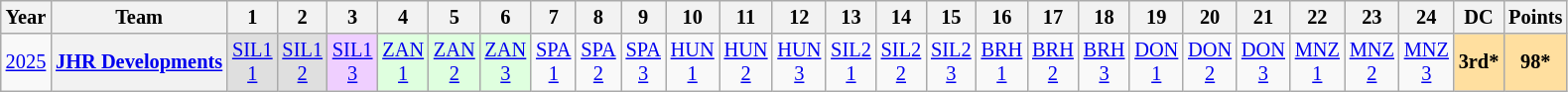<table class="wikitable" style="text-align:center; font-size:85%">
<tr>
<th>Year</th>
<th>Team</th>
<th>1</th>
<th>2</th>
<th>3</th>
<th>4</th>
<th>5</th>
<th>6</th>
<th>7</th>
<th>8</th>
<th>9</th>
<th>10</th>
<th>11</th>
<th>12</th>
<th>13</th>
<th>14</th>
<th>15</th>
<th>16</th>
<th>17</th>
<th>18</th>
<th>19</th>
<th>20</th>
<th>21</th>
<th>22</th>
<th>23</th>
<th>24</th>
<th>DC</th>
<th>Points</th>
</tr>
<tr>
<td><a href='#'>2025</a></td>
<th nowrap><a href='#'>JHR Developments</a></th>
<td style="background:#DFDFDF;"><a href='#'>SIL1<br>1</a><br></td>
<td style="background:#DFDFDF;"><a href='#'>SIL1<br>2</a><br></td>
<td style="background:#EFCFFF;"><a href='#'>SIL1<br>3</a><br></td>
<td style="background:#DFFFDF;"><a href='#'>ZAN<br>1</a><br></td>
<td style="background:#DFFFDF;"><a href='#'>ZAN<br>2</a><br></td>
<td style="background:#DFFFDF;"><a href='#'>ZAN<br>3</a><br></td>
<td style="background:#;"><a href='#'>SPA<br>1</a><br></td>
<td style="background:#;"><a href='#'>SPA<br>2</a><br></td>
<td style="background:#;"><a href='#'>SPA<br>3</a><br></td>
<td style="background:#;"><a href='#'>HUN<br>1</a><br></td>
<td style="background:#;"><a href='#'>HUN<br>2</a><br></td>
<td style="background:#;"><a href='#'>HUN<br>3</a><br></td>
<td style="background:#;"><a href='#'>SIL2<br>1</a><br></td>
<td style="background:#;"><a href='#'>SIL2<br>2</a><br></td>
<td style="background:#;"><a href='#'>SIL2<br>3</a><br></td>
<td style="background:#;"><a href='#'>BRH<br>1</a><br></td>
<td style="background:#;"><a href='#'>BRH<br>2</a><br></td>
<td style="background:#;"><a href='#'>BRH<br>3</a><br></td>
<td style="background:#;"><a href='#'>DON<br>1</a><br></td>
<td style="background:#;"><a href='#'>DON<br>2</a><br></td>
<td style="background:#;"><a href='#'>DON<br>3</a><br></td>
<td style="background:#;"><a href='#'>MNZ<br>1</a><br></td>
<td style="background:#;"><a href='#'>MNZ<br>2</a><br></td>
<td style="background:#;"><a href='#'>MNZ<br>3</a><br></td>
<th style="background:#FFDF9F">3rd*</th>
<th style="background:#FFDF9F">98*</th>
</tr>
</table>
